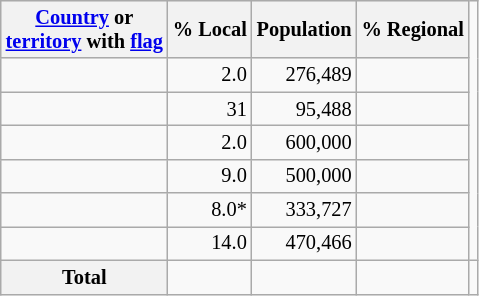<table class="wikitable sortable" style="font-size:85%;">
<tr style="background:#ececec;">
<th><a href='#'>Country</a> or <br><a href='#'>territory</a> with <a href='#'>flag</a></th>
<th>% Local</th>
<th>Population</th>
<th>% Regional</th>
</tr>
<tr>
<td style="text-align:left;"></td>
<td style="text-align:right;">2.0</td>
<td style="text-align:right;">276,489</td>
<td style="text-align:right;"></td>
</tr>
<tr>
<td style="text-align:left;"></td>
<td style="text-align:right;">31</td>
<td style="text-align:right;">95,488</td>
<td style="text-align:right;"></td>
</tr>
<tr>
<td style="text-align:left;"></td>
<td style="text-align:right;">2.0</td>
<td style="text-align:right;">600,000</td>
<td style="text-align:right;"></td>
</tr>
<tr>
<td style="text-align:left;"></td>
<td style="text-align:right;">9.0</td>
<td style="text-align:right;">500,000</td>
<td style="text-align:right;"></td>
</tr>
<tr>
<td style="text-align:left;"></td>
<td style="text-align:right;">8.0*</td>
<td style="text-align:right;">333,727</td>
<td style="text-align:right;"></td>
</tr>
<tr>
<td style="text-align:left;"></td>
<td style="text-align:right;">14.0</td>
<td style="text-align:right;">470,466</td>
<td style="text-align:right;"></td>
</tr>
<tr class="sortbottom">
<th>Total</th>
<td style="text-align:right;"></td>
<td style="text-align:right;"></td>
<td style="text-align:right;"></td>
<td></td>
</tr>
</table>
